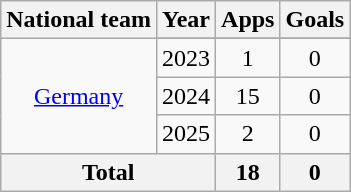<table class="wikitable" style="text-align:center">
<tr>
<th>National team</th>
<th>Year</th>
<th>Apps</th>
<th>Goals</th>
</tr>
<tr>
<td rowspan="4"><a href='#'>Germany</a></td>
</tr>
<tr>
<td>2023</td>
<td>1</td>
<td>0</td>
</tr>
<tr>
<td>2024</td>
<td>15</td>
<td>0</td>
</tr>
<tr>
<td>2025</td>
<td>2</td>
<td>0</td>
</tr>
<tr>
<th colspan="2">Total</th>
<th>18</th>
<th>0</th>
</tr>
</table>
